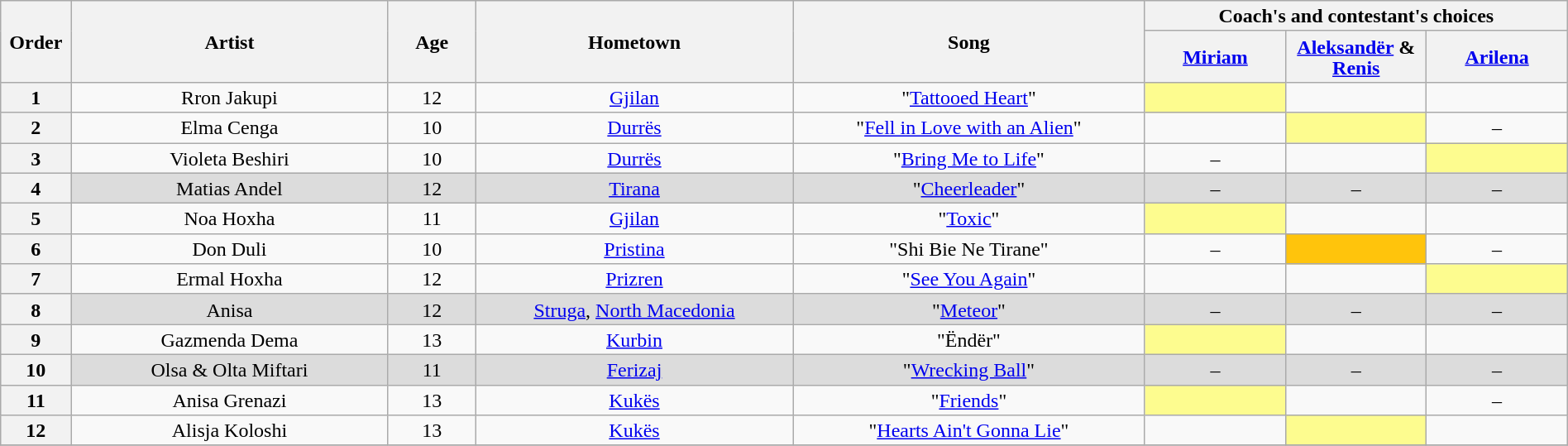<table class="wikitable" style="text-align:center; line-height:17px; width:100%;">
<tr>
<th scope="col" rowspan=2 width="04%">Order</th>
<th scope="col" rowspan=2 width="18%">Artist</th>
<th scope="col" rowspan=2 width="05%">Age</th>
<th scope="col" rowspan=2 width="18%">Hometown</th>
<th scope="col" rowspan=2 width="20%">Song</th>
<th scope="col" colspan=3 width="24%">Coach's and contestant's choices</th>
</tr>
<tr>
<th width="08%"><a href='#'>Miriam</a></th>
<th width="08%"><a href='#'>Aleksandër</a> & <a href='#'>Renis</a></th>
<th width="08%"><a href='#'>Arilena</a></th>
</tr>
<tr>
<th>1</th>
<td>Rron Jakupi</td>
<td>12</td>
<td><a href='#'>Gjilan</a></td>
<td>"<a href='#'>Tattooed Heart</a>"</td>
<td style="background: #fdfc8f;"><strong></strong></td>
<td><strong></strong></td>
<td><strong></strong></td>
</tr>
<tr>
<th>2</th>
<td>Elma Cenga</td>
<td>10</td>
<td><a href='#'>Durrës</a></td>
<td>"<a href='#'>Fell in Love with an Alien</a>"</td>
<td><strong></strong></td>
<td style="background: #fdfc8f;"><strong></strong></td>
<td>–</td>
</tr>
<tr>
<th>3</th>
<td>Violeta Beshiri</td>
<td>10</td>
<td><a href='#'>Durrës</a></td>
<td>"<a href='#'>Bring Me to Life</a>"</td>
<td>–</td>
<td><strong></strong></td>
<td style="background: #fdfc8f;"><strong></strong></td>
</tr>
<tr style="background: #dcdcdc;" |>
<th>4</th>
<td>Matias Andel</td>
<td>12</td>
<td><a href='#'>Tirana</a></td>
<td>"<a href='#'>Cheerleader</a>"</td>
<td>–</td>
<td>–</td>
<td>–</td>
</tr>
<tr>
<th>5</th>
<td>Noa Hoxha</td>
<td>11</td>
<td><a href='#'>Gjilan</a></td>
<td>"<a href='#'>Toxic</a>"</td>
<td style="background: #fdfc8f;"><strong></strong></td>
<td><strong></strong></td>
<td><strong></strong></td>
</tr>
<tr>
<th>6</th>
<td>Don Duli</td>
<td>10</td>
<td><a href='#'>Pristina</a></td>
<td>"Shi Bie Ne Tirane"</td>
<td>–</td>
<td style="background: #ffc40c;"><strong></strong></td>
<td>–</td>
</tr>
<tr>
<th>7</th>
<td>Ermal Hoxha</td>
<td>12</td>
<td><a href='#'>Prizren</a></td>
<td>"<a href='#'>See You Again</a>"</td>
<td><strong></strong></td>
<td><strong></strong></td>
<td style="background: #fdfc8f;"><strong></strong></td>
</tr>
<tr style="background: #dcdcdc;" |>
<th>8</th>
<td>Anisa</td>
<td>12</td>
<td><a href='#'>Struga</a>, <a href='#'>North Macedonia</a></td>
<td>"<a href='#'>Meteor</a>"</td>
<td>–</td>
<td>–</td>
<td>–</td>
</tr>
<tr>
<th>9</th>
<td>Gazmenda Dema</td>
<td>13</td>
<td><a href='#'>Kurbin</a></td>
<td>"Ëndër"</td>
<td style="background: #fdfc8f;"><strong></strong></td>
<td><strong></strong></td>
<td><strong></strong></td>
</tr>
<tr style="background: #dcdcdc;" |>
<th>10</th>
<td>Olsa & Olta Miftari</td>
<td>11</td>
<td><a href='#'>Ferizaj</a></td>
<td>"<a href='#'>Wrecking Ball</a>"</td>
<td>–</td>
<td>–</td>
<td>–</td>
</tr>
<tr>
<th>11</th>
<td>Anisa Grenazi</td>
<td>13</td>
<td><a href='#'>Kukës</a></td>
<td>"<a href='#'>Friends</a>"</td>
<td style="background: #fdfc8f;"><strong></strong></td>
<td><strong></strong></td>
<td>–</td>
</tr>
<tr>
<th>12</th>
<td>Alisja Koloshi</td>
<td>13</td>
<td><a href='#'>Kukës</a></td>
<td>"<a href='#'>Hearts Ain't Gonna Lie</a>"</td>
<td><strong></strong></td>
<td style="background: #fdfc8f;"><strong></strong></td>
<td><strong></strong></td>
</tr>
<tr>
</tr>
</table>
